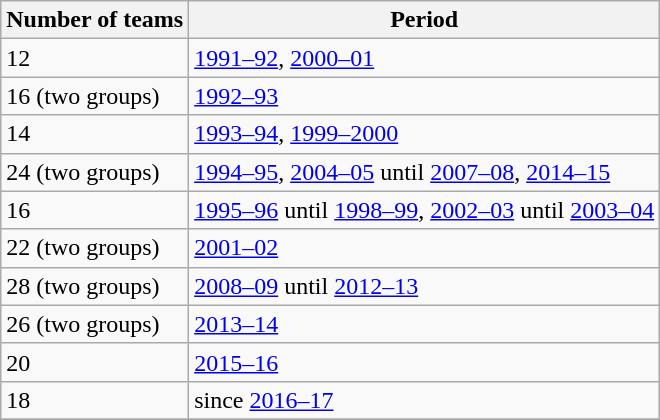<table class="wikitable sortable">
<tr>
<th>Number of teams</th>
<th>Period</th>
</tr>
<tr>
<td>12</td>
<td><a href='#'>1991–92</a>, <a href='#'>2000–01</a></td>
</tr>
<tr>
<td>16 (two groups)</td>
<td><a href='#'>1992–93</a></td>
</tr>
<tr>
<td>14</td>
<td><a href='#'>1993–94</a>, <a href='#'>1999–2000</a></td>
</tr>
<tr>
<td>24 (two groups)</td>
<td><a href='#'>1994–95</a>, <a href='#'>2004–05</a> until <a href='#'>2007–08</a>, <a href='#'>2014–15</a></td>
</tr>
<tr>
<td>16</td>
<td><a href='#'>1995–96</a> until <a href='#'>1998–99</a>, <a href='#'>2002–03</a> until <a href='#'>2003–04</a></td>
</tr>
<tr>
<td>22 (two groups)</td>
<td><a href='#'>2001–02</a></td>
</tr>
<tr>
<td>28 (two groups)</td>
<td><a href='#'>2008–09</a> until <a href='#'>2012–13</a></td>
</tr>
<tr>
<td>26 (two groups)</td>
<td><a href='#'>2013–14</a></td>
</tr>
<tr>
<td>20</td>
<td><a href='#'>2015–16</a></td>
</tr>
<tr>
<td>18</td>
<td>since <a href='#'>2016–17</a></td>
</tr>
<tr>
</tr>
</table>
